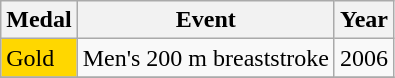<table class="wikitable">
<tr>
<th>Medal</th>
<th>Event</th>
<th>Year</th>
</tr>
<tr>
<td bgcolor="gold">Gold</td>
<td>Men's 200 m breaststroke</td>
<td>2006</td>
</tr>
<tr>
</tr>
</table>
